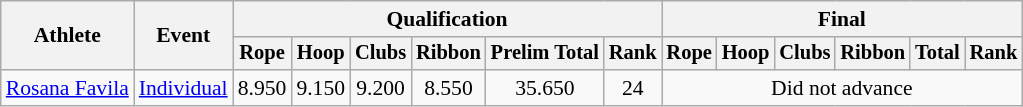<table class=wikitable style="font-size:90%">
<tr>
<th rowspan="2">Athlete</th>
<th rowspan="2">Event</th>
<th colspan=6>Qualification</th>
<th colspan=6>Final</th>
</tr>
<tr style="font-size:95%">
<th>Rope</th>
<th>Hoop</th>
<th>Clubs</th>
<th>Ribbon</th>
<th>Prelim Total</th>
<th>Rank</th>
<th>Rope</th>
<th>Hoop</th>
<th>Clubs</th>
<th>Ribbon</th>
<th>Total</th>
<th>Rank</th>
</tr>
<tr align=center>
<td align=left><a href='#'>Rosana Favila</a></td>
<td align=left rowspan=2><a href='#'>Individual</a></td>
<td>8.950</td>
<td>9.150</td>
<td>9.200</td>
<td>8.550</td>
<td>35.650</td>
<td>24</td>
<td align=center colspan=6>Did not advance</td>
</tr>
</table>
